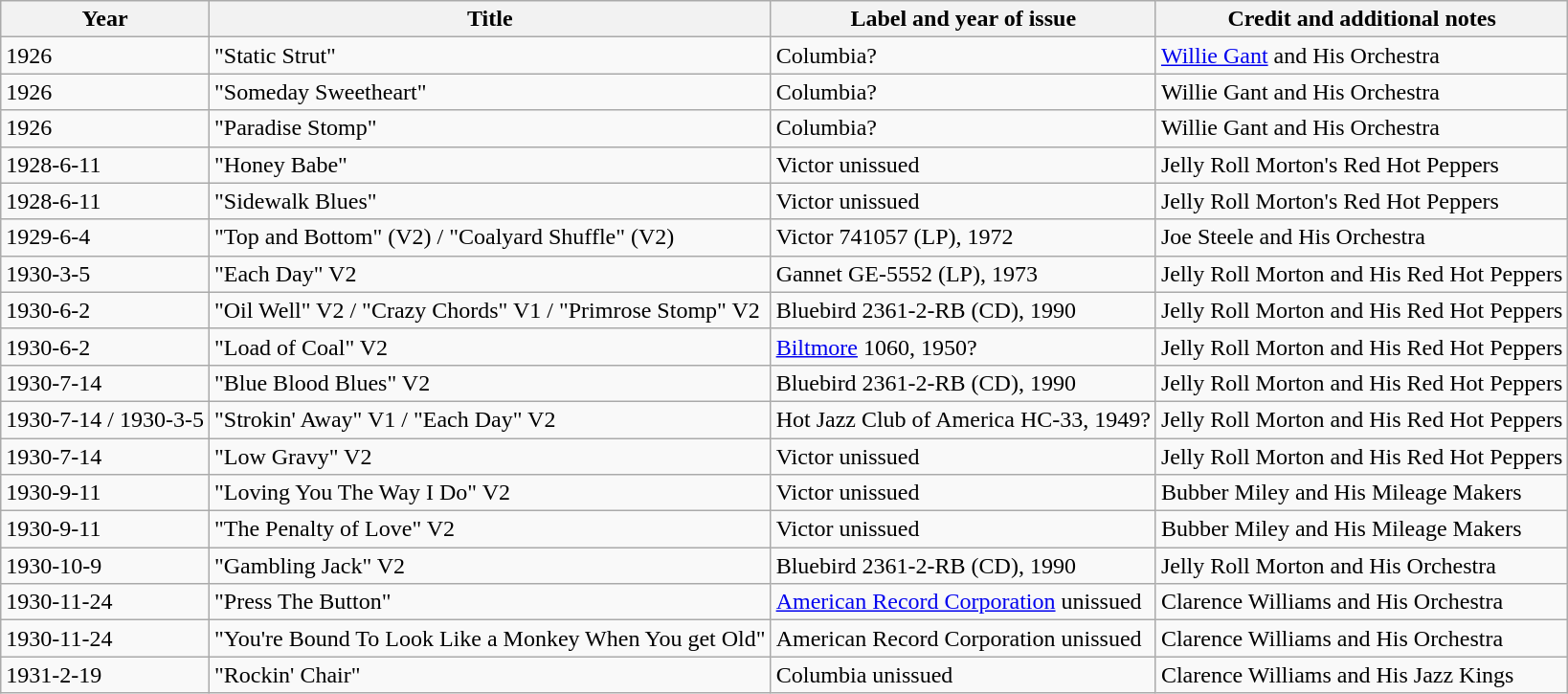<table class="wikitable sortable">
<tr>
<th>Year</th>
<th>Title</th>
<th>Label and year of issue</th>
<th>Credit and additional notes</th>
</tr>
<tr>
<td>1926</td>
<td>"Static Strut"</td>
<td>Columbia?</td>
<td><a href='#'>Willie Gant</a> and His Orchestra</td>
</tr>
<tr>
<td>1926</td>
<td>"Someday Sweetheart"</td>
<td>Columbia?</td>
<td>Willie Gant and His Orchestra</td>
</tr>
<tr>
<td>1926</td>
<td>"Paradise Stomp"</td>
<td>Columbia?</td>
<td>Willie Gant and His Orchestra</td>
</tr>
<tr>
<td>1928-6-11</td>
<td>"Honey Babe"</td>
<td>Victor unissued</td>
<td>Jelly Roll Morton's Red Hot Peppers</td>
</tr>
<tr>
<td>1928-6-11</td>
<td>"Sidewalk Blues"</td>
<td>Victor unissued</td>
<td>Jelly Roll Morton's Red Hot Peppers</td>
</tr>
<tr>
<td>1929-6-4</td>
<td>"Top and Bottom" (V2) / "Coalyard Shuffle" (V2)</td>
<td>Victor 741057 (LP), 1972</td>
<td>Joe Steele and His Orchestra</td>
</tr>
<tr>
<td>1930-3-5</td>
<td>"Each Day" V2</td>
<td>Gannet GE-5552 (LP), 1973</td>
<td>Jelly Roll Morton and His Red Hot Peppers</td>
</tr>
<tr>
<td>1930-6-2</td>
<td>"Oil Well" V2 / "Crazy Chords" V1 / "Primrose Stomp" V2</td>
<td>Bluebird 2361-2-RB (CD), 1990</td>
<td>Jelly Roll Morton and His Red Hot Peppers</td>
</tr>
<tr>
<td>1930-6-2</td>
<td>"Load of Coal" V2</td>
<td><a href='#'>Biltmore</a> 1060, 1950?</td>
<td>Jelly Roll Morton and His Red Hot Peppers</td>
</tr>
<tr>
<td>1930-7-14</td>
<td>"Blue Blood Blues" V2</td>
<td>Bluebird 2361-2-RB (CD), 1990</td>
<td>Jelly Roll Morton and His Red Hot Peppers</td>
</tr>
<tr>
<td>1930-7-14 / 1930-3-5</td>
<td>"Strokin' Away" V1 / "Each Day" V2</td>
<td>Hot Jazz Club of America HC-33, 1949?</td>
<td>Jelly Roll Morton and His Red Hot Peppers</td>
</tr>
<tr>
<td>1930-7-14</td>
<td>"Low Gravy" V2</td>
<td>Victor unissued</td>
<td>Jelly Roll Morton and His Red Hot Peppers</td>
</tr>
<tr>
<td>1930-9-11</td>
<td>"Loving You The Way I Do" V2</td>
<td>Victor unissued</td>
<td>Bubber Miley and His Mileage Makers</td>
</tr>
<tr>
<td>1930-9-11</td>
<td>"The Penalty of Love" V2</td>
<td>Victor unissued</td>
<td>Bubber Miley and His Mileage Makers</td>
</tr>
<tr>
<td>1930-10-9</td>
<td>"Gambling Jack" V2</td>
<td>Bluebird 2361-2-RB (CD), 1990</td>
<td>Jelly Roll Morton and His Orchestra</td>
</tr>
<tr>
<td>1930-11-24</td>
<td>"Press The Button"</td>
<td><a href='#'>American Record Corporation</a> unissued</td>
<td>Clarence Williams and His Orchestra</td>
</tr>
<tr>
<td>1930-11-24</td>
<td>"You're Bound To Look Like a Monkey When You get Old"</td>
<td>American Record Corporation unissued</td>
<td>Clarence Williams and His Orchestra</td>
</tr>
<tr>
<td>1931-2-19</td>
<td>"Rockin' Chair"</td>
<td>Columbia unissued</td>
<td>Clarence Williams and His Jazz Kings</td>
</tr>
</table>
